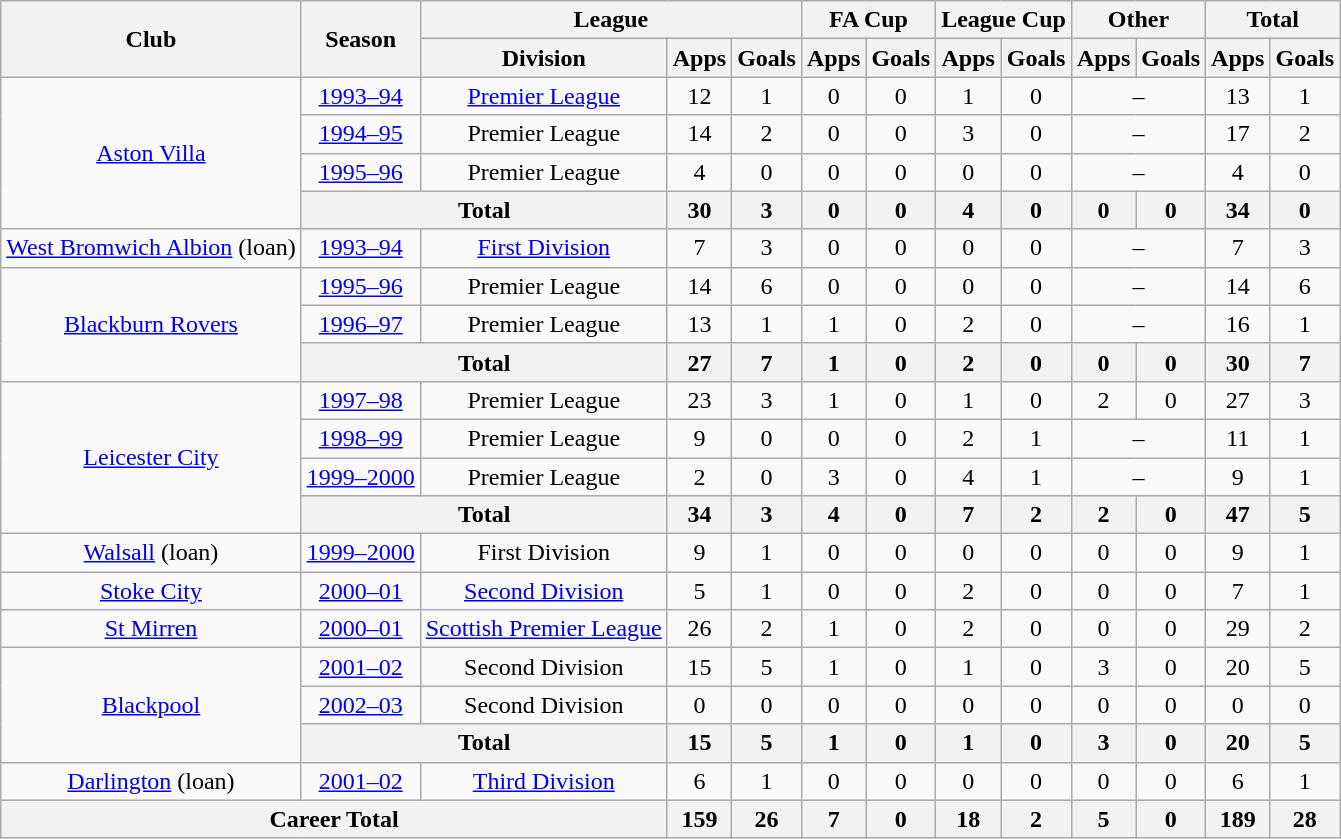<table class="wikitable" style="text-align: center;">
<tr>
<th rowspan="2">Club</th>
<th rowspan="2">Season</th>
<th colspan="3">League</th>
<th colspan="2">FA Cup</th>
<th colspan="2">League Cup</th>
<th colspan="2">Other</th>
<th colspan="2">Total</th>
</tr>
<tr>
<th>Division</th>
<th>Apps</th>
<th>Goals</th>
<th>Apps</th>
<th>Goals</th>
<th>Apps</th>
<th>Goals</th>
<th>Apps</th>
<th>Goals</th>
<th>Apps</th>
<th>Goals</th>
</tr>
<tr>
<td rowspan="4"><a href='#'>Aston Villa</a></td>
<td><a href='#'>1993–94</a></td>
<td><a href='#'>Premier League</a></td>
<td>12</td>
<td>1</td>
<td>0</td>
<td>0</td>
<td>1</td>
<td>0</td>
<td colspan="2">–</td>
<td>13</td>
<td>1</td>
</tr>
<tr>
<td><a href='#'>1994–95</a></td>
<td>Premier League</td>
<td>14</td>
<td>2</td>
<td>0</td>
<td>0</td>
<td>3</td>
<td>0</td>
<td colspan="2">–</td>
<td>17</td>
<td>2</td>
</tr>
<tr>
<td><a href='#'>1995–96</a></td>
<td>Premier League</td>
<td>4</td>
<td>0</td>
<td>0</td>
<td>0</td>
<td>0</td>
<td>0</td>
<td colspan="2">–</td>
<td>4</td>
<td>0</td>
</tr>
<tr>
<th colspan="2">Total</th>
<th>30</th>
<th>3</th>
<th>0</th>
<th>0</th>
<th>4</th>
<th>0</th>
<th>0</th>
<th>0</th>
<th>34</th>
<th>0</th>
</tr>
<tr>
<td><a href='#'>West Bromwich Albion</a> (loan)</td>
<td><a href='#'>1993–94</a></td>
<td><a href='#'>First Division</a></td>
<td>7</td>
<td>3</td>
<td>0</td>
<td>0</td>
<td>0</td>
<td>0</td>
<td colspan="2">–</td>
<td>7</td>
<td>3</td>
</tr>
<tr>
<td rowspan="3"><a href='#'>Blackburn Rovers</a></td>
<td><a href='#'>1995–96</a></td>
<td>Premier League</td>
<td>14</td>
<td>6</td>
<td>0</td>
<td>0</td>
<td>0</td>
<td>0</td>
<td colspan="2">–</td>
<td>14</td>
<td>6</td>
</tr>
<tr>
<td><a href='#'>1996–97</a></td>
<td>Premier League</td>
<td>13</td>
<td>1</td>
<td>1</td>
<td>0</td>
<td>2</td>
<td>0</td>
<td colspan="2">–</td>
<td>16</td>
<td>1</td>
</tr>
<tr>
<th colspan="2">Total</th>
<th>27</th>
<th>7</th>
<th>1</th>
<th>0</th>
<th>2</th>
<th>0</th>
<th>0</th>
<th>0</th>
<th>30</th>
<th>7</th>
</tr>
<tr>
<td rowspan="4"><a href='#'>Leicester City</a></td>
<td><a href='#'>1997–98</a></td>
<td>Premier League</td>
<td>23</td>
<td>3</td>
<td>1</td>
<td>0</td>
<td>1</td>
<td>0</td>
<td>2</td>
<td>0</td>
<td>27</td>
<td>3</td>
</tr>
<tr>
<td><a href='#'>1998–99</a></td>
<td>Premier League</td>
<td>9</td>
<td>0</td>
<td>0</td>
<td>0</td>
<td>2</td>
<td>1</td>
<td colspan="2">–</td>
<td>11</td>
<td>1</td>
</tr>
<tr>
<td><a href='#'>1999–2000</a></td>
<td>Premier League</td>
<td>2</td>
<td>0</td>
<td>3</td>
<td>0</td>
<td>4</td>
<td>1</td>
<td colspan="2">–</td>
<td>9</td>
<td>1</td>
</tr>
<tr>
<th colspan="2">Total</th>
<th>34</th>
<th>3</th>
<th>4</th>
<th>0</th>
<th>7</th>
<th>2</th>
<th>2</th>
<th>0</th>
<th>47</th>
<th>5</th>
</tr>
<tr>
<td><a href='#'>Walsall</a> (loan)</td>
<td><a href='#'>1999–2000</a></td>
<td>First Division</td>
<td>9</td>
<td>1</td>
<td>0</td>
<td>0</td>
<td>0</td>
<td>0</td>
<td>0</td>
<td>0</td>
<td>9</td>
<td>1</td>
</tr>
<tr>
<td><a href='#'>Stoke City</a></td>
<td><a href='#'>2000–01</a></td>
<td><a href='#'>Second Division</a></td>
<td>5</td>
<td>1</td>
<td>0</td>
<td>0</td>
<td>2</td>
<td>0</td>
<td>0</td>
<td>0</td>
<td>7</td>
<td>1</td>
</tr>
<tr>
<td><a href='#'>St Mirren</a></td>
<td><a href='#'>2000–01</a></td>
<td><a href='#'>Scottish Premier League</a></td>
<td>26</td>
<td>2</td>
<td>1</td>
<td>0</td>
<td>2</td>
<td>0</td>
<td>0</td>
<td>0</td>
<td>29</td>
<td>2</td>
</tr>
<tr>
<td rowspan="3"><a href='#'>Blackpool</a></td>
<td><a href='#'>2001–02</a></td>
<td>Second Division</td>
<td>15</td>
<td>5</td>
<td>1</td>
<td>0</td>
<td>1</td>
<td>0</td>
<td>3</td>
<td>0</td>
<td>20</td>
<td>5</td>
</tr>
<tr>
<td><a href='#'>2002–03</a></td>
<td>Second Division</td>
<td>0</td>
<td>0</td>
<td>0</td>
<td>0</td>
<td>0</td>
<td>0</td>
<td>0</td>
<td>0</td>
<td>0</td>
<td>0</td>
</tr>
<tr>
<th colspan="2">Total</th>
<th>15</th>
<th>5</th>
<th>1</th>
<th>0</th>
<th>1</th>
<th>0</th>
<th>3</th>
<th>0</th>
<th>20</th>
<th>5</th>
</tr>
<tr>
<td><a href='#'>Darlington</a> (loan)</td>
<td><a href='#'>2001–02</a></td>
<td><a href='#'>Third Division</a></td>
<td>6</td>
<td>1</td>
<td>0</td>
<td>0</td>
<td>0</td>
<td>0</td>
<td>0</td>
<td>0</td>
<td>6</td>
<td>1</td>
</tr>
<tr>
<th colspan="3">Career Total</th>
<th>159</th>
<th>26</th>
<th>7</th>
<th>0</th>
<th>18</th>
<th>2</th>
<th>5</th>
<th>0</th>
<th>189</th>
<th>28</th>
</tr>
</table>
